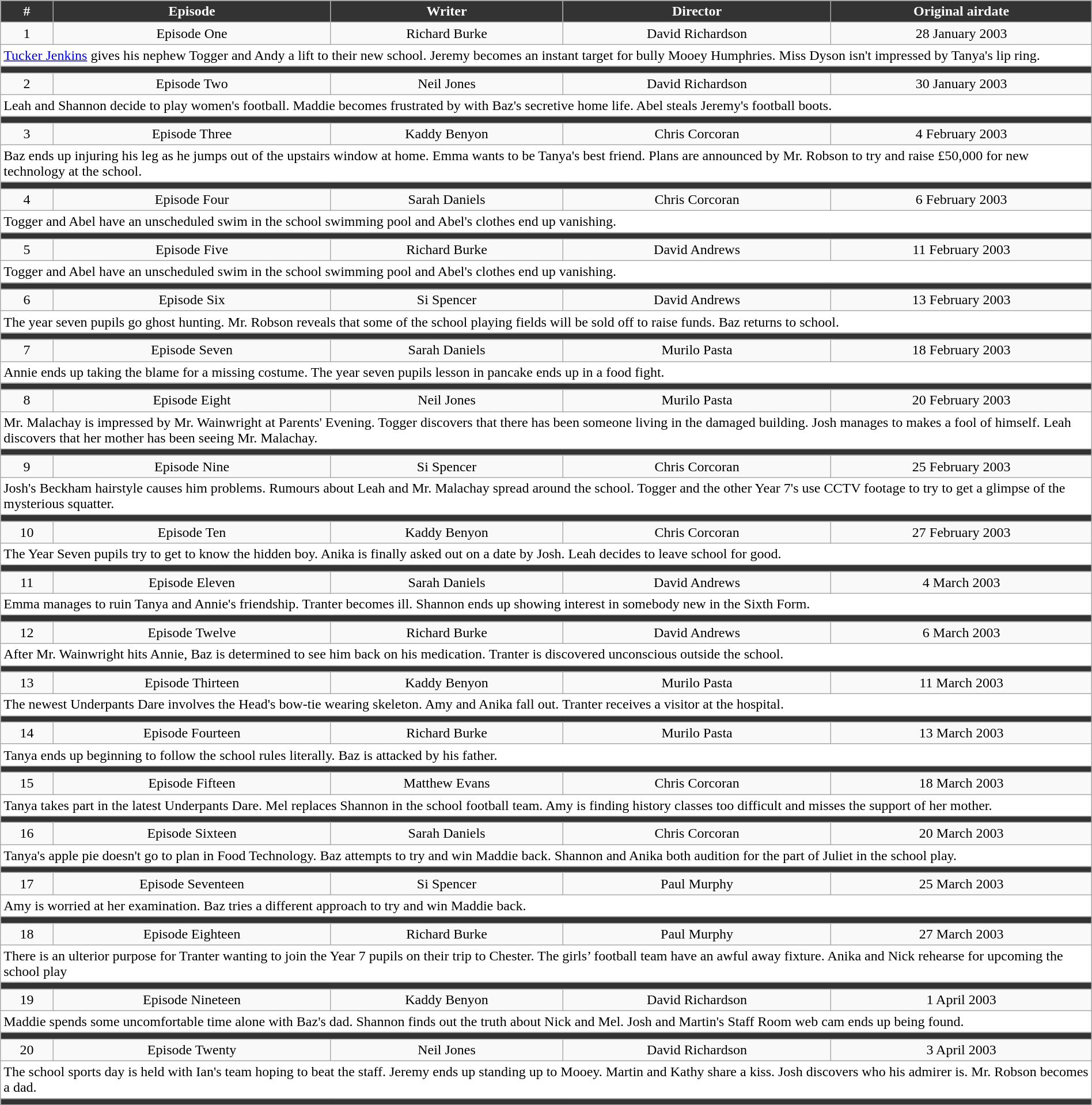<table class="wikitable" style="width:100%;">
<tr>
<th style="background-color: #333333; color:white">#</th>
<th style="background: #333333; color:white">Episode</th>
<th style="background: #333333; color:white">Writer</th>
<th style="background: #333333; color:white">Director</th>
<th style="background: #333333; color:white">Original airdate</th>
</tr>
<tr>
<td align="center">1</td>
<td align="center">Episode One</td>
<td align="center">Richard Burke</td>
<td align="center">David Richardson</td>
<td align="center">28 January 2003</td>
</tr>
<tr>
<td style="background:white" colspan="5"><a href='#'>Tucker Jenkins</a> gives his nephew Togger and Andy a lift to their new school. Jeremy becomes an instant target for bully Mooey Humphries. Miss Dyson isn't impressed by Tanya's lip ring.</td>
</tr>
<tr style="background:#333333; height:2px">
<td colspan="5"></td>
</tr>
<tr>
<td align="center">2</td>
<td align="center">Episode Two</td>
<td align="center">Neil Jones</td>
<td align="center">David Richardson</td>
<td align="center">30 January 2003</td>
</tr>
<tr>
<td style="background:white" colspan="5">Leah and Shannon decide to play women's football. Maddie becomes frustrated by with Baz's secretive home life. Abel steals Jeremy's football boots.</td>
</tr>
<tr style="background:#333333; height:2px">
<td colspan="5"></td>
</tr>
<tr>
<td align="center">3</td>
<td align="center">Episode Three</td>
<td align="center">Kaddy Benyon</td>
<td align="center">Chris Corcoran</td>
<td align="center">4 February 2003</td>
</tr>
<tr>
<td style="background:white" colspan="5">Baz ends up injuring his leg as he jumps out of the upstairs window at home. Emma wants to be Tanya's best friend. Plans are announced by Mr. Robson to try and raise £50,000 for new technology at the school.</td>
</tr>
<tr style="background:#333333; height:2px">
<td colspan="5"></td>
</tr>
<tr>
<td align="center">4</td>
<td align="center">Episode Four</td>
<td align="center">Sarah Daniels</td>
<td align="center">Chris Corcoran</td>
<td align="center">6 February 2003</td>
</tr>
<tr>
<td style="background:white" colspan="5">Togger and Abel have an unscheduled swim in the school swimming pool and Abel's clothes end up vanishing.</td>
</tr>
<tr style="background:#333333; height:2px">
<td colspan="5"></td>
</tr>
<tr>
<td align="center">5</td>
<td align="center">Episode Five</td>
<td align="center">Richard Burke</td>
<td align="center">David Andrews</td>
<td align="center">11 February 2003</td>
</tr>
<tr>
<td style="background:white" colspan="5">Togger and Abel have an unscheduled swim in the school swimming pool and Abel's clothes end up vanishing.</td>
</tr>
<tr style="background:#333333; height:2px">
<td colspan="5"></td>
</tr>
<tr>
<td align="center">6</td>
<td align="center">Episode Six</td>
<td align="center">Si Spencer</td>
<td align="center">David Andrews</td>
<td align="center">13 February 2003</td>
</tr>
<tr>
<td style="background:white" colspan="5">The year seven pupils go ghost hunting. Mr. Robson reveals that some of the school playing fields will be sold off to raise funds. Baz returns to school.</td>
</tr>
<tr style="background:#333333; height:2px">
<td colspan="5"></td>
</tr>
<tr>
<td align="center">7</td>
<td align="center">Episode Seven</td>
<td align="center">Sarah Daniels</td>
<td align="center">Murilo Pasta</td>
<td align="center">18 February 2003</td>
</tr>
<tr>
<td style="background:white" colspan="5">Annie ends up taking the blame for a missing costume. The year seven pupils lesson in pancake ends up in a food fight.</td>
</tr>
<tr style="background:#333333; height:2px">
<td colspan="5"></td>
</tr>
<tr>
<td align="center">8</td>
<td align="center">Episode Eight</td>
<td align="center">Neil Jones</td>
<td align="center">Murilo Pasta</td>
<td align="center">20 February 2003</td>
</tr>
<tr>
<td style="background:white" colspan="5">Mr. Malachay is impressed by Mr. Wainwright at Parents' Evening. Togger discovers that there has been someone living in the damaged building. Josh manages to makes a fool of himself. Leah discovers that her mother has been seeing Mr. Malachay.</td>
</tr>
<tr style="background:#333333; height:2px">
<td colspan="5"></td>
</tr>
<tr>
<td align="center">9</td>
<td align="center">Episode Nine</td>
<td align="center">Si Spencer</td>
<td align="center">Chris Corcoran</td>
<td align="center">25 February 2003</td>
</tr>
<tr>
<td style="background:white" colspan="5">Josh's Beckham hairstyle causes him problems. Rumours about Leah and Mr. Malachay spread around the school. Togger and the other Year 7's use CCTV footage to try to get a glimpse of the mysterious squatter.</td>
</tr>
<tr style="background:#333333; height:2px">
<td colspan="5"></td>
</tr>
<tr>
<td align="center">10</td>
<td align="center">Episode Ten</td>
<td align="center">Kaddy Benyon</td>
<td align="center">Chris Corcoran</td>
<td align="center">27 February 2003</td>
</tr>
<tr>
<td style="background:white" colspan="5">The Year Seven pupils try to get to know the hidden boy. Anika is finally asked out on a date by Josh. Leah decides to leave school for good.</td>
</tr>
<tr style="background:#333333; height:2px">
<td colspan="5"></td>
</tr>
<tr>
<td align="center">11</td>
<td align="center">Episode Eleven</td>
<td align="center">Sarah Daniels</td>
<td align="center">David Andrews</td>
<td align="center">4 March 2003</td>
</tr>
<tr>
<td style="background:white" colspan="5">Emma manages to ruin Tanya and Annie's friendship. Tranter becomes ill. Shannon ends up showing interest in somebody new in the Sixth Form.</td>
</tr>
<tr style="background:#333333; height:2px">
<td colspan="5"></td>
</tr>
<tr>
<td align="center">12</td>
<td align="center">Episode Twelve</td>
<td align="center">Richard Burke</td>
<td align="center">David Andrews</td>
<td align="center">6 March 2003</td>
</tr>
<tr>
<td style="background:white" colspan="5">After Mr. Wainwright hits Annie, Baz is determined to see him back on his medication. Tranter is discovered unconscious outside the school.</td>
</tr>
<tr style="background:#333333; height:2px">
<td colspan="5"></td>
</tr>
<tr>
<td align="center">13</td>
<td align="center">Episode Thirteen</td>
<td align="center">Kaddy Benyon</td>
<td align="center">Murilo Pasta</td>
<td align="center">11 March 2003</td>
</tr>
<tr>
<td style="background:white" colspan="5">The newest Underpants Dare involves the Head's bow-tie wearing skeleton. Amy and Anika fall out. Tranter receives a visitor at the hospital.</td>
</tr>
<tr style="background:#333333; height:2px">
<td colspan="5"></td>
</tr>
<tr>
<td align="center">14</td>
<td align="center">Episode Fourteen</td>
<td align="center">Richard Burke</td>
<td align="center">Murilo Pasta</td>
<td align="center">13 March 2003</td>
</tr>
<tr>
<td style="background:white" colspan="5">Tanya ends up beginning to follow the school rules literally. Baz is attacked by his father.</td>
</tr>
<tr style="background:#333333; height:2px">
<td colspan="5"></td>
</tr>
<tr>
<td align="center">15</td>
<td align="center">Episode Fifteen</td>
<td align="center">Matthew Evans</td>
<td align="center">Chris Corcoran</td>
<td align="center">18 March 2003</td>
</tr>
<tr>
<td style="background:white" colspan="5">Tanya takes part in the latest Underpants Dare. Mel replaces Shannon in the school football team. Amy is finding history classes too difficult and misses the support of her mother.</td>
</tr>
<tr style="background:#333333; height:2px">
<td colspan="5"></td>
</tr>
<tr>
<td align="center">16</td>
<td align="center">Episode Sixteen</td>
<td align="center">Sarah Daniels</td>
<td align="center">Chris Corcoran</td>
<td align="center">20 March 2003</td>
</tr>
<tr>
<td style="background:white" colspan="5">Tanya's apple pie doesn't go to plan in Food Technology. Baz attempts to try and win Maddie back. Shannon and Anika both audition for the part of Juliet in the school play.</td>
</tr>
<tr style="background:#333333; height:2px">
<td colspan="5"></td>
</tr>
<tr>
<td align="center">17</td>
<td align="center">Episode Seventeen</td>
<td align="center">Si Spencer</td>
<td align="center">Paul Murphy</td>
<td align="center">25 March 2003</td>
</tr>
<tr>
<td style="background:white" colspan="5">Amy is worried at her examination. Baz tries a different approach to try and win Maddie back.</td>
</tr>
<tr style="background:#333333; height:2px">
<td colspan="5"></td>
</tr>
<tr>
<td align="center">18</td>
<td align="center">Episode Eighteen</td>
<td align="center">Richard Burke</td>
<td align="center">Paul Murphy</td>
<td align="center">27 March 2003</td>
</tr>
<tr>
<td style="background:white" colspan="5">There is an ulterior purpose for Tranter wanting to join the Year 7 pupils on their trip to Chester. The girls’ football team have an awful away fixture. Anika and Nick rehearse for upcoming the school play</td>
</tr>
<tr style="background:#333333; height:2px">
<td colspan="5"></td>
</tr>
<tr>
</tr>
<tr>
<td align="center">19</td>
<td align="center">Episode Nineteen</td>
<td align="center">Kaddy Benyon</td>
<td align="center">David Richardson</td>
<td align="center">1 April 2003</td>
</tr>
<tr>
<td style="background:white" colspan="5">Maddie spends some uncomfortable time alone with Baz's dad. Shannon finds out the truth about Nick and Mel. Josh and Martin's Staff Room web cam ends up being found.</td>
</tr>
<tr style="background:#333333; height:2px">
<td colspan="5"></td>
</tr>
<tr>
<td align="center">20</td>
<td align="center">Episode Twenty</td>
<td align="center">Neil Jones</td>
<td align="center">David Richardson</td>
<td align="center">3 April 2003</td>
</tr>
<tr>
<td style="background:white" colspan="5">The school sports day is held with Ian's team hoping to beat the staff. Jeremy ends up standing up to Mooey. Martin and Kathy share a kiss. Josh discovers who his admirer is. Mr. Robson becomes a dad.</td>
</tr>
<tr style="background:#333333; height:2px">
<td colspan="5"></td>
</tr>
<tr>
</tr>
</table>
